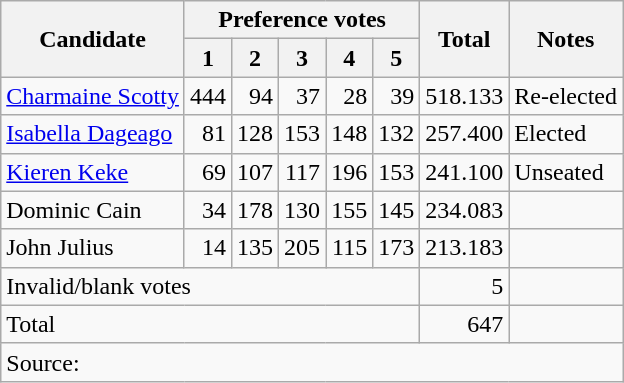<table class=wikitable style=text-align:right>
<tr>
<th rowspan=2>Candidate</th>
<th colspan=5>Preference votes</th>
<th rowspan=2>Total</th>
<th rowspan=2>Notes</th>
</tr>
<tr>
<th>1</th>
<th>2</th>
<th>3</th>
<th>4</th>
<th>5</th>
</tr>
<tr>
<td align=left><a href='#'>Charmaine Scotty</a></td>
<td>444</td>
<td>94</td>
<td>37</td>
<td>28</td>
<td>39</td>
<td>518.133</td>
<td align=left>Re-elected</td>
</tr>
<tr>
<td align=left><a href='#'>Isabella Dageago</a></td>
<td>81</td>
<td>128</td>
<td>153</td>
<td>148</td>
<td>132</td>
<td>257.400</td>
<td align=left>Elected</td>
</tr>
<tr>
<td align=left><a href='#'>Kieren Keke</a></td>
<td>69</td>
<td>107</td>
<td>117</td>
<td>196</td>
<td>153</td>
<td>241.100</td>
<td align=left>Unseated</td>
</tr>
<tr>
<td align=left>Dominic Cain</td>
<td>34</td>
<td>178</td>
<td>130</td>
<td>155</td>
<td>145</td>
<td>234.083</td>
<td></td>
</tr>
<tr>
<td align=left>John Julius</td>
<td>14</td>
<td>135</td>
<td>205</td>
<td>115</td>
<td>173</td>
<td>213.183</td>
<td></td>
</tr>
<tr>
<td align=left colspan=6>Invalid/blank votes</td>
<td>5</td>
<td></td>
</tr>
<tr>
<td align=left colspan=6>Total</td>
<td>647</td>
<td></td>
</tr>
<tr>
<td align=left colspan=13>Source: </td>
</tr>
</table>
